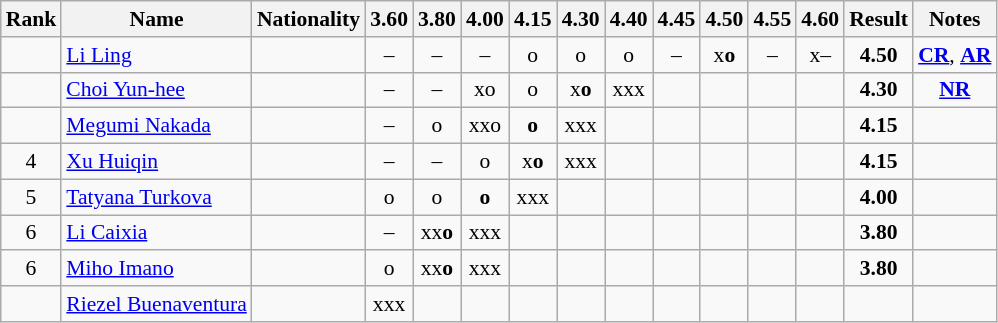<table class="wikitable sortable" style="text-align:center;font-size:90%">
<tr>
<th>Rank</th>
<th>Name</th>
<th>Nationality</th>
<th>3.60</th>
<th>3.80</th>
<th>4.00</th>
<th>4.15</th>
<th>4.30</th>
<th>4.40</th>
<th>4.45</th>
<th>4.50</th>
<th>4.55</th>
<th>4.60</th>
<th>Result</th>
<th>Notes</th>
</tr>
<tr>
<td></td>
<td align=left><a href='#'>Li Ling</a></td>
<td align=left></td>
<td>–</td>
<td>–</td>
<td>–</td>
<td>o</td>
<td>o</td>
<td>o</td>
<td>–</td>
<td>x<strong>o</strong></td>
<td>–</td>
<td>x–</td>
<td><strong>4.50</strong></td>
<td><strong><a href='#'>CR</a></strong>, <strong><a href='#'>AR</a></strong></td>
</tr>
<tr>
<td></td>
<td align=left><a href='#'>Choi Yun-hee</a></td>
<td align=left></td>
<td>–</td>
<td>–</td>
<td>xo</td>
<td>o</td>
<td>x<strong>o</strong></td>
<td>xxx</td>
<td></td>
<td></td>
<td></td>
<td></td>
<td><strong>4.30</strong></td>
<td><strong><a href='#'>NR</a></strong></td>
</tr>
<tr>
<td></td>
<td align=left><a href='#'>Megumi Nakada</a></td>
<td align=left></td>
<td>–</td>
<td>o</td>
<td>xxo</td>
<td><strong>o</strong></td>
<td>xxx</td>
<td></td>
<td></td>
<td></td>
<td></td>
<td></td>
<td><strong>4.15</strong></td>
<td></td>
</tr>
<tr>
<td>4</td>
<td align=left><a href='#'>Xu Huiqin</a></td>
<td align=left></td>
<td>–</td>
<td>–</td>
<td>o</td>
<td>x<strong>o</strong></td>
<td>xxx</td>
<td></td>
<td></td>
<td></td>
<td></td>
<td></td>
<td><strong>4.15</strong></td>
<td></td>
</tr>
<tr>
<td>5</td>
<td align=left><a href='#'>Tatyana Turkova</a></td>
<td align=left></td>
<td>o</td>
<td>o</td>
<td><strong>o</strong></td>
<td>xxx</td>
<td></td>
<td></td>
<td></td>
<td></td>
<td></td>
<td></td>
<td><strong>4.00</strong></td>
<td></td>
</tr>
<tr>
<td>6</td>
<td align=left><a href='#'>Li Caixia</a></td>
<td align=left></td>
<td>–</td>
<td>xx<strong>o</strong></td>
<td>xxx</td>
<td></td>
<td></td>
<td></td>
<td></td>
<td></td>
<td></td>
<td></td>
<td><strong>3.80</strong></td>
<td></td>
</tr>
<tr>
<td>6</td>
<td align=left><a href='#'>Miho Imano</a></td>
<td align=left></td>
<td>o</td>
<td>xx<strong>o</strong></td>
<td>xxx</td>
<td></td>
<td></td>
<td></td>
<td></td>
<td></td>
<td></td>
<td></td>
<td><strong>3.80</strong></td>
<td></td>
</tr>
<tr>
<td></td>
<td align=left><a href='#'>Riezel Buenaventura</a></td>
<td align=left></td>
<td>xxx</td>
<td></td>
<td></td>
<td></td>
<td></td>
<td></td>
<td></td>
<td></td>
<td></td>
<td></td>
<td><strong></strong></td>
<td></td>
</tr>
</table>
